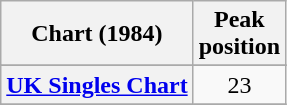<table class="wikitable sortable plainrowheaders">
<tr>
<th scope="col">Chart (1984)</th>
<th scope="col">Peak<br>position</th>
</tr>
<tr>
</tr>
<tr>
</tr>
<tr>
</tr>
<tr>
<th scope="row"><a href='#'>UK Singles Chart</a></th>
<td style="text-align:center;">23</td>
</tr>
<tr>
</tr>
</table>
